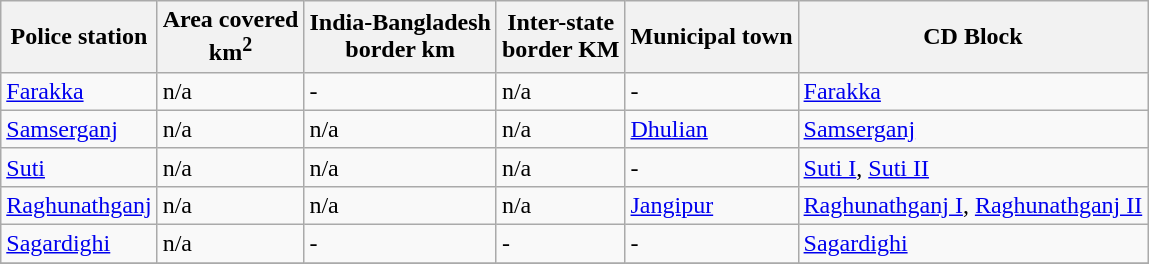<table class="wikitable sortable">
<tr>
<th>Police station</th>
<th>Area covered<br>km<sup>2</sup></th>
<th>India-Bangladesh<br> border km</th>
<th>Inter-state<br>border KM</th>
<th>Municipal town</th>
<th>CD Block</th>
</tr>
<tr>
<td><a href='#'>Farakka</a></td>
<td>n/a</td>
<td>-</td>
<td>n/a</td>
<td>-</td>
<td><a href='#'>Farakka</a></td>
</tr>
<tr>
<td><a href='#'>Samserganj</a></td>
<td>n/a</td>
<td>n/a</td>
<td>n/a</td>
<td><a href='#'>Dhulian</a></td>
<td><a href='#'>Samserganj</a></td>
</tr>
<tr>
<td><a href='#'>Suti</a></td>
<td>n/a</td>
<td>n/a</td>
<td>n/a</td>
<td>-</td>
<td><a href='#'>Suti I</a>, <a href='#'>Suti II</a></td>
</tr>
<tr>
<td><a href='#'>Raghunathganj</a></td>
<td>n/a</td>
<td>n/a</td>
<td>n/a</td>
<td><a href='#'>Jangipur</a></td>
<td><a href='#'>Raghunathganj I</a>, <a href='#'>Raghunathganj II</a></td>
</tr>
<tr>
<td><a href='#'>Sagardighi</a></td>
<td>n/a</td>
<td>-</td>
<td>-</td>
<td>-</td>
<td><a href='#'>Sagardighi</a></td>
</tr>
<tr>
</tr>
</table>
